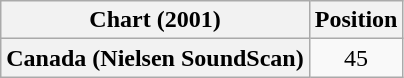<table class="wikitable plainrowheaders" style="text-align:center">
<tr>
<th>Chart (2001)</th>
<th>Position</th>
</tr>
<tr>
<th scope="row">Canada (Nielsen SoundScan)</th>
<td>45</td>
</tr>
</table>
